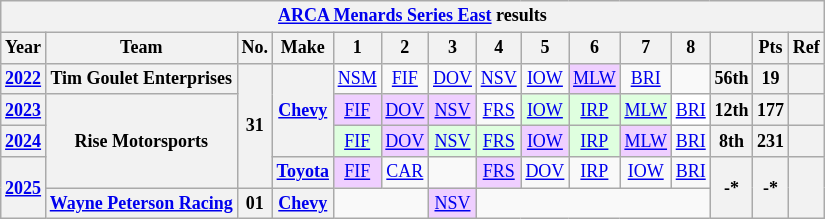<table class="wikitable" style="text-align:center; font-size:75%">
<tr>
<th colspan=16><a href='#'>ARCA Menards Series East</a> results</th>
</tr>
<tr>
<th>Year</th>
<th>Team</th>
<th>No.</th>
<th>Make</th>
<th>1</th>
<th>2</th>
<th>3</th>
<th>4</th>
<th>5</th>
<th>6</th>
<th>7</th>
<th>8</th>
<th></th>
<th>Pts</th>
<th>Ref</th>
</tr>
<tr>
<th><a href='#'>2022</a></th>
<th>Tim Goulet Enterprises</th>
<th rowspan=4>31</th>
<th rowspan=3><a href='#'>Chevy</a></th>
<td><a href='#'>NSM</a></td>
<td><a href='#'>FIF</a></td>
<td><a href='#'>DOV</a></td>
<td><a href='#'>NSV</a></td>
<td><a href='#'>IOW</a></td>
<td style="background:#EFCFFF;"><a href='#'>MLW</a><br></td>
<td><a href='#'>BRI</a></td>
<td></td>
<th>56th</th>
<th>19</th>
<th></th>
</tr>
<tr>
<th><a href='#'>2023</a></th>
<th rowspan=3>Rise Motorsports</th>
<td style="background:#EFCFFF;"><a href='#'>FIF</a><br></td>
<td style="background:#EFCFFF;"><a href='#'>DOV</a><br></td>
<td style="background:#EFCFFF;"><a href='#'>NSV</a><br></td>
<td><a href='#'>FRS</a></td>
<td style="background:#DFFFDF;"><a href='#'>IOW</a><br></td>
<td style="background:#DFFFDF;"><a href='#'>IRP</a><br></td>
<td style="background:#DFFFDF;"><a href='#'>MLW</a><br></td>
<td style="background:#FFFFFF;"><a href='#'>BRI</a><br></td>
<th>12th</th>
<th>177</th>
<th></th>
</tr>
<tr>
<th><a href='#'>2024</a></th>
<td style="background:#DFFFDF;"><a href='#'>FIF</a><br></td>
<td style="background:#EFCFFF;"><a href='#'>DOV</a><br></td>
<td style="background:#DFFFDF;"><a href='#'>NSV</a><br></td>
<td style="background:#DFFFDF;"><a href='#'>FRS</a><br></td>
<td style="background:#EFCFFF;"><a href='#'>IOW</a><br></td>
<td style="background:#DFFFDF;"><a href='#'>IRP</a><br></td>
<td style="background:#EFCFFF;"><a href='#'>MLW</a><br></td>
<td><a href='#'>BRI</a></td>
<th>8th</th>
<th>231</th>
<th></th>
</tr>
<tr>
<th rowspan=2><a href='#'>2025</a></th>
<th><a href='#'>Toyota</a></th>
<td style="background:#EFCFFF;"><a href='#'>FIF</a><br></td>
<td><a href='#'>CAR</a></td>
<td></td>
<td style="background:#EFCFFF;"><a href='#'>FRS</a><br></td>
<td><a href='#'>DOV</a></td>
<td><a href='#'>IRP</a></td>
<td><a href='#'>IOW</a></td>
<td><a href='#'>BRI</a></td>
<th rowspan=2>-*</th>
<th rowspan=2>-*</th>
<th rowspan=2></th>
</tr>
<tr>
<th><a href='#'>Wayne Peterson Racing</a></th>
<th>01</th>
<th><a href='#'>Chevy</a></th>
<td colspan=2></td>
<td style="background:#EFCFFF;"><a href='#'>NSV</a><br></td>
<td colspan=5></td>
</tr>
</table>
